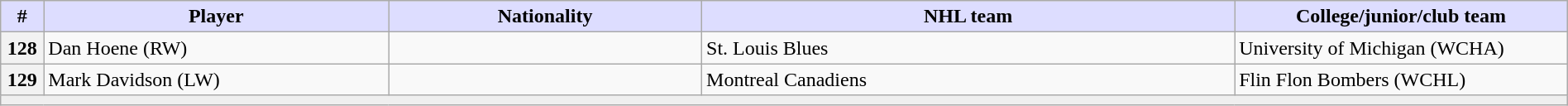<table class="wikitable" style="width: 100%">
<tr>
<th style="background:#ddf; width:2.75%;">#</th>
<th style="background:#ddf; width:22.0%;">Player</th>
<th style="background:#ddf; width:20.0%;">Nationality</th>
<th style="background:#ddf; width:34.0%;">NHL team</th>
<th style="background:#ddf; width:100.0%;">College/junior/club team</th>
</tr>
<tr>
<th>128</th>
<td>Dan Hoene (RW)</td>
<td></td>
<td>St. Louis Blues</td>
<td>University of Michigan (WCHA)</td>
</tr>
<tr>
<th>129</th>
<td>Mark Davidson (LW)</td>
<td></td>
<td>Montreal Canadiens</td>
<td>Flin Flon Bombers (WCHL)</td>
</tr>
<tr>
<td align=center colspan="6" bgcolor="#efefef"></td>
</tr>
</table>
